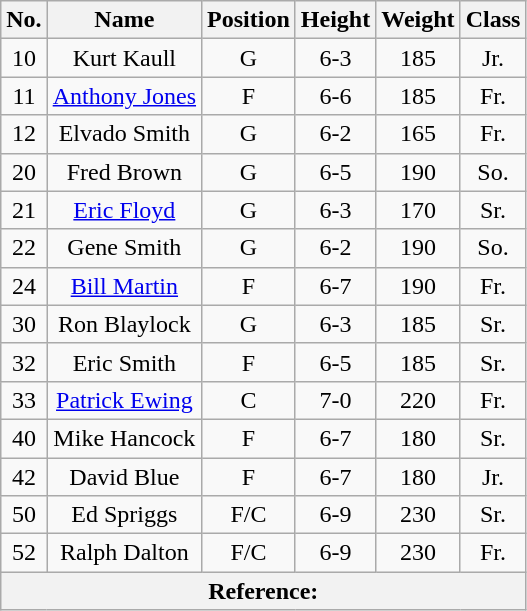<table class="wikitable">
<tr>
<th>No.</th>
<th>Name</th>
<th>Position</th>
<th>Height</th>
<th>Weight</th>
<th>Class</th>
</tr>
<tr>
<td style="text-align:center;">10</td>
<td style="text-align:center;">Kurt Kaull</td>
<td style="text-align:center;">G</td>
<td style="text-align:center;">6-3</td>
<td style="text-align:center;">185</td>
<td style="text-align:center;">Jr.</td>
</tr>
<tr>
<td style="text-align:center;">11</td>
<td style="text-align:center;"><a href='#'>Anthony Jones</a></td>
<td style="text-align:center;">F</td>
<td style="text-align:center;">6-6</td>
<td style="text-align:center;">185</td>
<td style="text-align:center;">Fr.</td>
</tr>
<tr>
<td style="text-align:center;">12</td>
<td style="text-align:center;">Elvado Smith</td>
<td style="text-align:center;">G</td>
<td style="text-align:center;">6-2</td>
<td style="text-align:center;">165</td>
<td style="text-align:center;">Fr.</td>
</tr>
<tr>
<td style="text-align:center;">20</td>
<td style="text-align:center;">Fred Brown</td>
<td style="text-align:center;">G</td>
<td style="text-align:center;">6-5</td>
<td style="text-align:center;">190</td>
<td style="text-align:center;">So.</td>
</tr>
<tr>
<td style="text-align:center;">21</td>
<td style="text-align:center;"><a href='#'>Eric Floyd</a></td>
<td style="text-align:center;">G</td>
<td style="text-align:center;">6-3</td>
<td style="text-align:center;">170</td>
<td style="text-align:center;">Sr.</td>
</tr>
<tr>
<td style="text-align:center;">22</td>
<td style="text-align:center;">Gene Smith</td>
<td style="text-align:center;">G</td>
<td style="text-align:center;">6-2</td>
<td style="text-align:center;">190</td>
<td style="text-align:center;">So.</td>
</tr>
<tr>
<td style="text-align:center;">24</td>
<td style="text-align:center;"><a href='#'>Bill Martin</a></td>
<td style="text-align:center;">F</td>
<td style="text-align:center;">6-7</td>
<td style="text-align:center;">190</td>
<td style="text-align:center;">Fr.</td>
</tr>
<tr>
<td style="text-align:center;">30</td>
<td style="text-align:center;">Ron Blaylock</td>
<td style="text-align:center;">G</td>
<td style="text-align:center;">6-3</td>
<td style="text-align:center;">185</td>
<td style="text-align:center;">Sr.</td>
</tr>
<tr>
<td style="text-align:center;">32</td>
<td style="text-align:center;">Eric Smith</td>
<td style="text-align:center;">F</td>
<td style="text-align:center;">6-5</td>
<td style="text-align:center;">185</td>
<td style="text-align:center;">Sr.</td>
</tr>
<tr>
<td style="text-align:center;">33</td>
<td style="text-align:center;"><a href='#'>Patrick Ewing</a></td>
<td style="text-align:center;">C</td>
<td style="text-align:center;">7-0</td>
<td style="text-align:center;">220</td>
<td style="text-align:center;">Fr.</td>
</tr>
<tr>
<td style="text-align:center;">40</td>
<td style="text-align:center;">Mike Hancock</td>
<td style="text-align:center;">F</td>
<td style="text-align:center;">6-7</td>
<td style="text-align:center;">180</td>
<td style="text-align:center;">Sr.</td>
</tr>
<tr>
<td style="text-align:center;">42</td>
<td style="text-align:center;">David Blue</td>
<td style="text-align:center;">F</td>
<td style="text-align:center;">6-7</td>
<td style="text-align:center;">180</td>
<td style="text-align:center;">Jr.</td>
</tr>
<tr>
<td style="text-align:center;">50</td>
<td style="text-align:center;">Ed Spriggs</td>
<td style="text-align:center;">F/C</td>
<td style="text-align:center;">6-9</td>
<td style="text-align:center;">230</td>
<td style="text-align:center;">Sr.</td>
</tr>
<tr>
<td style="text-align:center;">52</td>
<td style="text-align:center;">Ralph Dalton</td>
<td style="text-align:center;">F/C</td>
<td style="text-align:center;">6-9</td>
<td style="text-align:center;">230</td>
<td style="text-align:center;">Fr.</td>
</tr>
<tr>
<th style="text-align:center;" colspan="6">Reference:</th>
</tr>
</table>
